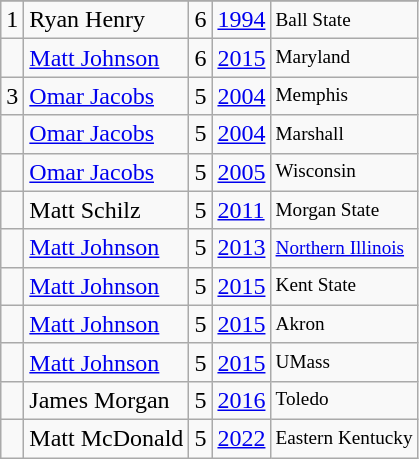<table class="wikitable">
<tr>
</tr>
<tr>
<td>1</td>
<td>Ryan Henry</td>
<td>6</td>
<td><a href='#'>1994</a></td>
<td style="font-size:80%;">Ball State</td>
</tr>
<tr>
<td></td>
<td><a href='#'>Matt Johnson</a></td>
<td>6</td>
<td><a href='#'>2015</a></td>
<td style="font-size:80%;">Maryland</td>
</tr>
<tr>
<td>3</td>
<td><a href='#'>Omar Jacobs</a></td>
<td>5</td>
<td><a href='#'>2004</a></td>
<td style="font-size:80%;">Memphis</td>
</tr>
<tr>
<td></td>
<td><a href='#'>Omar Jacobs</a></td>
<td>5</td>
<td><a href='#'>2004</a></td>
<td style="font-size:80%;">Marshall</td>
</tr>
<tr>
<td></td>
<td><a href='#'>Omar Jacobs</a></td>
<td>5</td>
<td><a href='#'>2005</a></td>
<td style="font-size:80%;">Wisconsin</td>
</tr>
<tr>
<td></td>
<td>Matt Schilz</td>
<td>5</td>
<td><a href='#'>2011</a></td>
<td style="font-size:80%;">Morgan State</td>
</tr>
<tr>
<td></td>
<td><a href='#'>Matt Johnson</a></td>
<td>5</td>
<td><a href='#'>2013</a></td>
<td style="font-size:80%;"><a href='#'>Northern Illinois</a></td>
</tr>
<tr>
<td></td>
<td><a href='#'>Matt Johnson</a></td>
<td>5</td>
<td><a href='#'>2015</a></td>
<td style="font-size:80%;">Kent State</td>
</tr>
<tr>
<td></td>
<td><a href='#'>Matt Johnson</a></td>
<td>5</td>
<td><a href='#'>2015</a></td>
<td style="font-size:80%;">Akron</td>
</tr>
<tr>
<td></td>
<td><a href='#'>Matt Johnson</a></td>
<td>5</td>
<td><a href='#'>2015</a></td>
<td style="font-size:80%;">UMass</td>
</tr>
<tr>
<td></td>
<td>James Morgan</td>
<td>5</td>
<td><a href='#'>2016</a></td>
<td style="font-size:80%;">Toledo</td>
</tr>
<tr>
<td></td>
<td>Matt McDonald</td>
<td>5</td>
<td><a href='#'>2022</a></td>
<td style="font-size:80%;">Eastern Kentucky</td>
</tr>
</table>
